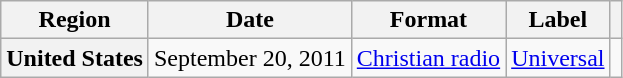<table class="wikitable plainrowheaders">
<tr>
<th scope="col">Region</th>
<th scope="col">Date</th>
<th scope="col">Format</th>
<th scope="col">Label</th>
<th scope="col"></th>
</tr>
<tr>
<th scope="row">United States</th>
<td>September 20, 2011</td>
<td><a href='#'>Christian radio</a></td>
<td><a href='#'>Universal</a></td>
<td align="center"></td>
</tr>
</table>
